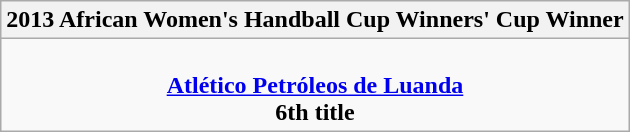<table class=wikitable style="text-align:center; margin:auto">
<tr>
<th>2013 African Women's Handball Cup Winners' Cup Winner</th>
</tr>
<tr>
<td><br><strong><a href='#'>Atlético Petróleos de Luanda</a></strong><br><strong>6th title</strong></td>
</tr>
</table>
